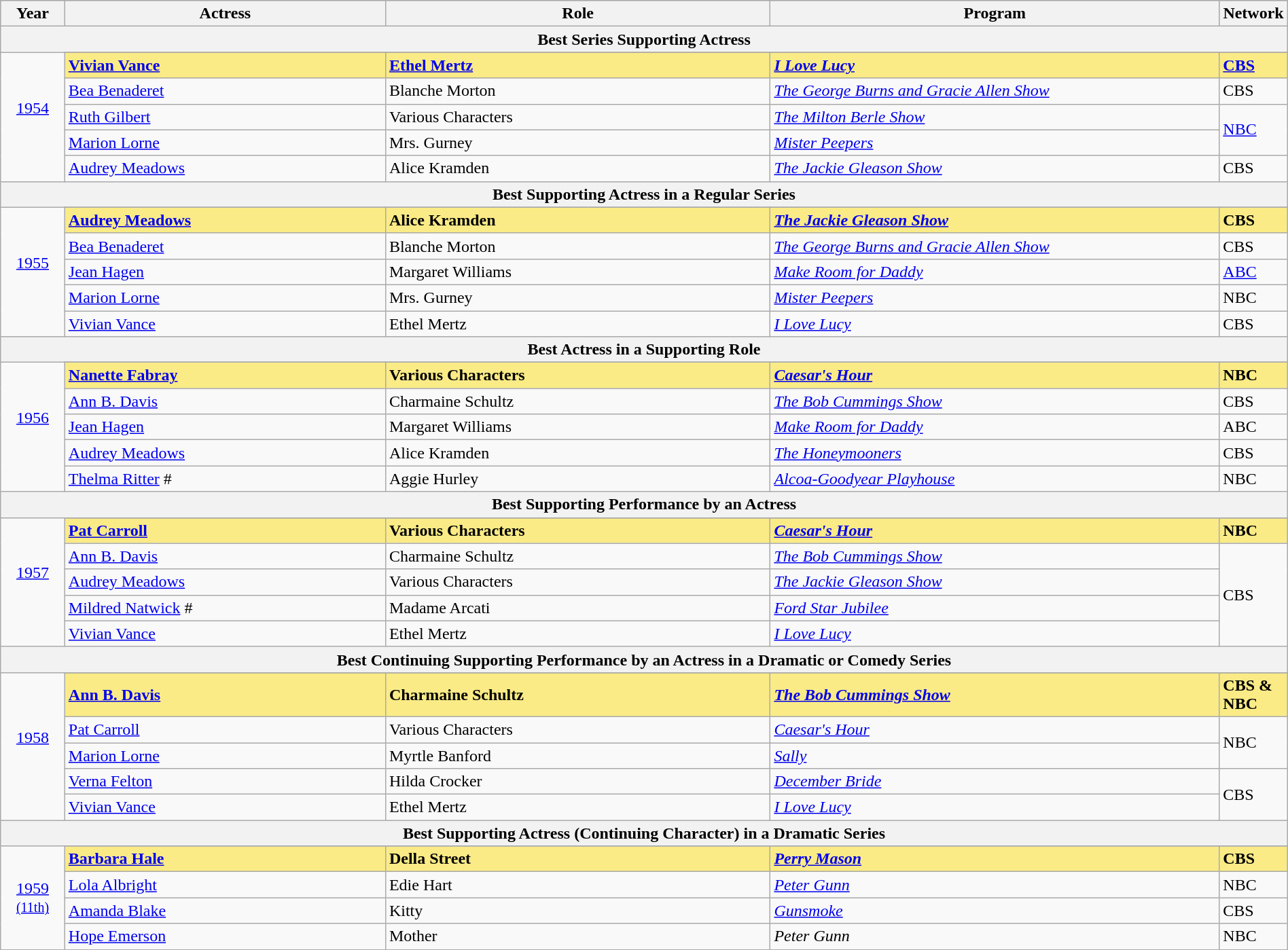<table class="wikitable" style="width:100%">
<tr style="background:#bebebe;">
<th style="width:5%;">Year</th>
<th style="width:25%;">Actress</th>
<th style="width:30%;">Role</th>
<th style="width:35%;">Program</th>
<th style="width:5%;">Network</th>
</tr>
<tr>
<th colspan=5>Best Series Supporting Actress</th>
</tr>
<tr>
<td rowspan=6 style="text-align:center"><a href='#'>1954</a><br><br></td>
</tr>
<tr style="background:#FAEB86">
<td><strong><a href='#'>Vivian Vance</a></strong></td>
<td><strong><a href='#'>Ethel Mertz</a></strong></td>
<td><strong><em><a href='#'>I Love Lucy</a></em></strong></td>
<td><strong><a href='#'>CBS</a></strong></td>
</tr>
<tr>
<td><a href='#'>Bea Benaderet</a></td>
<td>Blanche Morton</td>
<td><em><a href='#'>The George Burns and Gracie Allen Show</a></em></td>
<td>CBS</td>
</tr>
<tr>
<td><a href='#'>Ruth Gilbert</a></td>
<td>Various Characters</td>
<td><em><a href='#'>The Milton Berle Show</a></em></td>
<td rowspan=2><a href='#'>NBC</a></td>
</tr>
<tr>
<td><a href='#'>Marion Lorne</a></td>
<td>Mrs. Gurney</td>
<td><em><a href='#'>Mister Peepers</a></em></td>
</tr>
<tr>
<td><a href='#'>Audrey Meadows</a></td>
<td>Alice Kramden</td>
<td><em><a href='#'>The Jackie Gleason Show</a></em></td>
<td>CBS</td>
</tr>
<tr>
<th colspan=5>Best Supporting Actress in a Regular Series</th>
</tr>
<tr>
<td rowspan=6 style="text-align:center"><a href='#'>1955</a><br><br></td>
</tr>
<tr style="background:#FAEB86">
<td><strong><a href='#'>Audrey Meadows</a></strong></td>
<td><strong>Alice Kramden</strong></td>
<td><strong><em><a href='#'>The Jackie Gleason Show</a></em></strong></td>
<td><strong>CBS</strong></td>
</tr>
<tr>
<td><a href='#'>Bea Benaderet</a></td>
<td>Blanche Morton</td>
<td><em><a href='#'>The George Burns and Gracie Allen Show</a></em></td>
<td>CBS</td>
</tr>
<tr>
<td><a href='#'>Jean Hagen</a></td>
<td>Margaret Williams</td>
<td><em><a href='#'>Make Room for Daddy</a></em></td>
<td><a href='#'>ABC</a></td>
</tr>
<tr>
<td><a href='#'>Marion Lorne</a></td>
<td>Mrs. Gurney</td>
<td><em><a href='#'>Mister Peepers</a></em></td>
<td>NBC</td>
</tr>
<tr>
<td><a href='#'>Vivian Vance</a></td>
<td>Ethel Mertz</td>
<td><em><a href='#'>I Love Lucy</a></em></td>
<td>CBS</td>
</tr>
<tr>
<th colspan=5>Best Actress in a Supporting Role</th>
</tr>
<tr>
<td rowspan=6 style="text-align:center"><a href='#'>1956</a><br><br></td>
</tr>
<tr style="background:#FAEB86">
<td><strong><a href='#'>Nanette Fabray</a></strong></td>
<td><strong>Various Characters</strong></td>
<td><strong><em><a href='#'>Caesar's Hour</a></em></strong></td>
<td><strong>NBC</strong></td>
</tr>
<tr>
<td><a href='#'>Ann B. Davis</a></td>
<td>Charmaine Schultz</td>
<td><em><a href='#'>The Bob Cummings Show</a></em></td>
<td>CBS</td>
</tr>
<tr>
<td><a href='#'>Jean Hagen</a></td>
<td>Margaret Williams</td>
<td><em><a href='#'>Make Room for Daddy</a></em></td>
<td>ABC</td>
</tr>
<tr>
<td><a href='#'>Audrey Meadows</a></td>
<td>Alice Kramden</td>
<td><em><a href='#'>The Honeymooners</a></em></td>
<td>CBS</td>
</tr>
<tr>
<td><a href='#'>Thelma Ritter</a> #</td>
<td>Aggie Hurley</td>
<td><em><a href='#'>Alcoa-Goodyear Playhouse</a></em></td>
<td>NBC</td>
</tr>
<tr>
<th colspan=5>Best Supporting Performance by an Actress</th>
</tr>
<tr>
<td rowspan=6 style="text-align:center"><a href='#'>1957</a><br><br></td>
</tr>
<tr style="background:#FAEB86">
<td><strong><a href='#'>Pat Carroll</a></strong></td>
<td><strong>Various Characters</strong></td>
<td><strong><em><a href='#'>Caesar's Hour</a></em></strong></td>
<td><strong>NBC</strong></td>
</tr>
<tr>
<td><a href='#'>Ann B. Davis</a></td>
<td>Charmaine Schultz</td>
<td><em><a href='#'>The Bob Cummings Show</a></em></td>
<td rowspan=4>CBS</td>
</tr>
<tr>
<td><a href='#'>Audrey Meadows</a></td>
<td>Various Characters</td>
<td><em><a href='#'>The Jackie Gleason Show</a></em></td>
</tr>
<tr>
<td><a href='#'>Mildred Natwick</a> #</td>
<td>Madame Arcati</td>
<td><em><a href='#'>Ford Star Jubilee</a></em></td>
</tr>
<tr>
<td><a href='#'>Vivian Vance</a></td>
<td>Ethel Mertz</td>
<td><em><a href='#'>I Love Lucy</a></em></td>
</tr>
<tr>
<th colspan=5>Best Continuing Supporting Performance by an Actress in a Dramatic or Comedy Series</th>
</tr>
<tr>
<td rowspan=6 style="text-align:center"><a href='#'>1958</a><br><br></td>
</tr>
<tr style="background:#FAEB86">
<td><strong><a href='#'>Ann B. Davis</a></strong></td>
<td><strong>Charmaine Schultz</strong></td>
<td><strong><em><a href='#'>The Bob Cummings Show</a></em></strong></td>
<td><strong>CBS & NBC</strong></td>
</tr>
<tr>
<td><a href='#'>Pat Carroll</a></td>
<td>Various Characters</td>
<td><em><a href='#'>Caesar's Hour</a></em></td>
<td rowspan=2>NBC</td>
</tr>
<tr>
<td><a href='#'>Marion Lorne</a></td>
<td>Myrtle Banford</td>
<td><em><a href='#'>Sally</a></em></td>
</tr>
<tr>
<td><a href='#'>Verna Felton</a></td>
<td>Hilda Crocker</td>
<td><em><a href='#'>December Bride</a></em></td>
<td rowspan=2>CBS</td>
</tr>
<tr>
<td><a href='#'>Vivian Vance</a></td>
<td>Ethel Mertz</td>
<td><em><a href='#'>I Love Lucy</a></em></td>
</tr>
<tr>
<th colspan=5>Best Supporting Actress (Continuing Character) in a Dramatic Series</th>
</tr>
<tr>
<td rowspan=5 style="text-align:center"><a href='#'>1959</a><br><small><a href='#'>(11th)</a></small></td>
</tr>
<tr style="background:#FAEB86">
<td><strong><a href='#'>Barbara Hale</a></strong></td>
<td><strong>Della Street</strong></td>
<td><strong><em><a href='#'>Perry Mason</a></em></strong></td>
<td><strong>CBS</strong></td>
</tr>
<tr>
<td><a href='#'>Lola Albright</a></td>
<td>Edie Hart</td>
<td><em><a href='#'>Peter Gunn</a></em></td>
<td>NBC</td>
</tr>
<tr>
<td><a href='#'>Amanda Blake</a></td>
<td>Kitty</td>
<td><em><a href='#'>Gunsmoke</a></em></td>
<td>CBS</td>
</tr>
<tr>
<td><a href='#'>Hope Emerson</a></td>
<td>Mother</td>
<td><em>Peter Gunn</em></td>
<td>NBC</td>
</tr>
</table>
